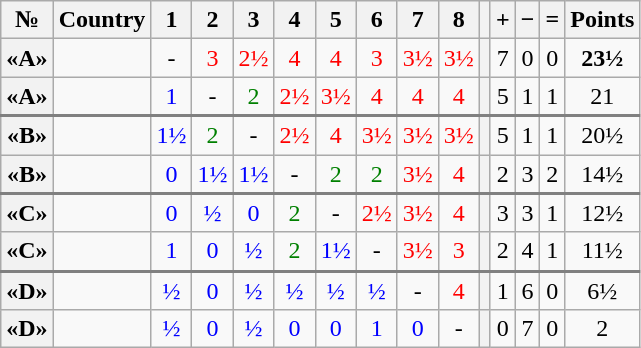<table class="wikitable" style="text-align:center">
<tr>
<th>№</th>
<th>Country</th>
<th>1</th>
<th>2</th>
<th>3</th>
<th>4</th>
<th>5</th>
<th>6</th>
<th>7</th>
<th>8</th>
<th></th>
<th>+</th>
<th>−</th>
<th>=</th>
<th>Points</th>
</tr>
<tr>
<th>«A»</th>
<td style="text-align: left"></td>
<td>-</td>
<td style="color:red;">3</td>
<td style="color:red;">2½</td>
<td style="color:red;">4</td>
<td style="color:red;">4</td>
<td style="color:red;">3</td>
<td style="color:red;">3½</td>
<td style="color:red;">3½</td>
<th></th>
<td>7</td>
<td>0</td>
<td>0</td>
<td><strong>23½ </strong></td>
</tr>
<tr>
<th>«A»</th>
<td style="text-align: left"></td>
<td style="color:blue;">1</td>
<td>-</td>
<td style="color:green;">2</td>
<td style="color:red;">2½</td>
<td style="color:red;">3½</td>
<td style="color:red;">4</td>
<td style="color:red;">4</td>
<td style="color:red;">4</td>
<th></th>
<td>5</td>
<td>1</td>
<td>1</td>
<td>21</td>
</tr>
<tr style="border-top:2px solid grey;">
<th>«B»</th>
<td style="text-align: left"></td>
<td style="color:blue;">1½</td>
<td style="color:green;">2</td>
<td>-</td>
<td style="color:red;">2½</td>
<td style="color:red;">4</td>
<td style="color:red;">3½</td>
<td style="color:red;">3½</td>
<td style="color:red;">3½</td>
<th></th>
<td>5</td>
<td>1</td>
<td>1</td>
<td>20½</td>
</tr>
<tr>
<th>«B»</th>
<td style="text-align: left"></td>
<td style="color:blue;">0</td>
<td style="color:blue;">1½</td>
<td style="color:blue;">1½</td>
<td>-</td>
<td style="color:green;">2</td>
<td style="color:green;">2</td>
<td style="color:red;">3½</td>
<td style="color:red;">4</td>
<th></th>
<td>2</td>
<td>3</td>
<td>2</td>
<td>14½</td>
</tr>
<tr style="border-top:2px solid grey;">
<th>«C»</th>
<td style="text-align: left"></td>
<td style="color:blue;">0</td>
<td style="color:blue;">½</td>
<td style="color:blue;">0</td>
<td style="color:green;">2</td>
<td>-</td>
<td style="color:red;">2½</td>
<td style="color:red;">3½</td>
<td style="color:red;">4</td>
<th></th>
<td>3</td>
<td>3</td>
<td>1</td>
<td>12½</td>
</tr>
<tr>
<th>«C»</th>
<td style="text-align: left"></td>
<td style="color:blue;">1</td>
<td style="color:blue;">0</td>
<td style="color:blue;">½</td>
<td style="color:green;">2</td>
<td style="color:blue;">1½</td>
<td>-</td>
<td style="color:red;">3½</td>
<td style="color:red;">3</td>
<th></th>
<td>2</td>
<td>4</td>
<td>1</td>
<td>11½</td>
</tr>
<tr style="border-top:2px solid grey;">
<th>«D»</th>
<td style="text-align: left"></td>
<td style="color:blue;">½</td>
<td style="color:blue;">0</td>
<td style="color:blue;">½</td>
<td style="color:blue;">½</td>
<td style="color:blue;">½</td>
<td style="color:blue;">½</td>
<td>-</td>
<td style="color:red;">4</td>
<th></th>
<td>1</td>
<td>6</td>
<td>0</td>
<td>6½</td>
</tr>
<tr>
<th>«D»</th>
<td style="text-align: left"></td>
<td style="color:blue;">½</td>
<td style="color:blue;">0</td>
<td style="color:blue;">½</td>
<td style="color:blue;">0</td>
<td style="color:blue;">0</td>
<td style="color:blue;">1</td>
<td style="color:blue;">0</td>
<td>-</td>
<th></th>
<td>0</td>
<td>7</td>
<td>0</td>
<td>2</td>
</tr>
</table>
